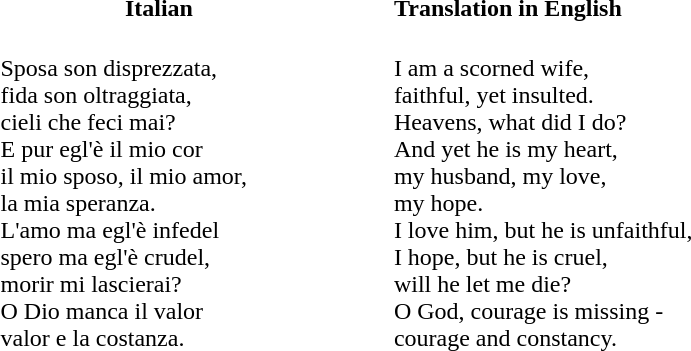<table>
<tr>
<th><div><br>Italian</div></th>
<th><div><br>Translation in English</div></th>
</tr>
<tr>
<td style="padding-right: 3em;"><br>Sposa son disprezzata,<br>
fida son oltraggiata,<br>
cieli che feci mai?<br>
E pur egl'è il mio cor<br>
il mio sposo, il mio amor,<br>
la mia speranza.<br>L'amo ma egl'è infedel<br>
spero ma egl'è crudel,<br>
morir mi lascierai?<br>
O Dio manca il valor<br>
valor e la costanza.</td>
<td style="padding-left: 3em;"><br>I am a scorned wife,<br>
faithful, yet insulted.<br>
Heavens, what did I do?<br>
And yet he is my heart,<br>
my husband, my love,<br>
my hope.<br>I love him, but he is unfaithful,<br>
I hope, but he is cruel,<br>
will he let me die?<br>
O God, courage is missing -<br>
courage and constancy.<br></td>
</tr>
</table>
